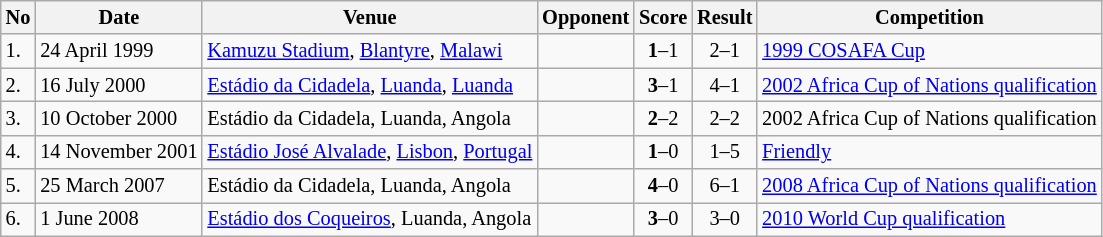<table class="wikitable" style="font-size:85%;">
<tr>
<th>No</th>
<th>Date</th>
<th>Venue</th>
<th>Opponent</th>
<th>Score</th>
<th>Result</th>
<th>Competition</th>
</tr>
<tr>
<td>1.</td>
<td>24 April 1999</td>
<td><a href='#'>Kamuzu Stadium</a>, <a href='#'>Blantyre</a>, <a href='#'>Malawi</a></td>
<td></td>
<td align=center><strong>1</strong>–1</td>
<td align=center>2–1</td>
<td><a href='#'>1999 COSAFA Cup</a></td>
</tr>
<tr>
<td>2.</td>
<td>16 July 2000</td>
<td><a href='#'>Estádio da Cidadela</a>, <a href='#'>Luanda</a>, <a href='#'>Luanda</a></td>
<td></td>
<td align=center><strong>3</strong>–1</td>
<td align=center>4–1</td>
<td><a href='#'>2002 Africa Cup of Nations qualification</a></td>
</tr>
<tr>
<td>3.</td>
<td>10 October 2000</td>
<td>Estádio da Cidadela, Luanda, Angola</td>
<td></td>
<td align=center><strong>2</strong>–2</td>
<td align=center>2–2</td>
<td>2002 Africa Cup of Nations qualification</td>
</tr>
<tr>
<td>4.</td>
<td>14 November 2001</td>
<td><a href='#'>Estádio José Alvalade</a>, <a href='#'>Lisbon</a>, <a href='#'>Portugal</a></td>
<td></td>
<td align=center><strong>1</strong>–0</td>
<td align=center>1–5</td>
<td><a href='#'>Friendly</a></td>
</tr>
<tr>
<td>5.</td>
<td>25 March 2007</td>
<td>Estádio da Cidadela, Luanda, Angola</td>
<td></td>
<td align=center><strong>4</strong>–0</td>
<td align=center>6–1</td>
<td><a href='#'>2008 Africa Cup of Nations qualification</a></td>
</tr>
<tr>
<td>6.</td>
<td>1 June 2008</td>
<td><a href='#'>Estádio dos Coqueiros</a>, Luanda, Angola</td>
<td></td>
<td align=center><strong>3</strong>–0</td>
<td align=center>3–0</td>
<td><a href='#'>2010 World Cup qualification</a></td>
</tr>
</table>
